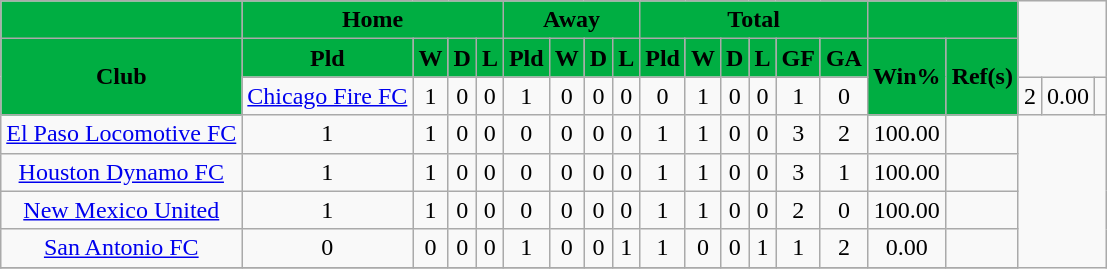<table class="wikitable plainrowheaders sortable" style="text-align:center">
<tr>
<th style="background-color:#00AE42; color:#000000"></th>
<th style="background-color:#00AE42; color:#000000" colspan="4">Home</th>
<th style="background-color:#00AE42; color:#000000" colspan="4">Away</th>
<th style="background-color:#00AE42; color:#000000" colspan="6">Total</th>
<th style="background-color:#00AE42; color:#000000" colspan="2"></th>
</tr>
<tr>
<th style="background-color:#00AE42; color:#000000" rowspan="2">Club</th>
<th style="background-color:#00AE42; color:#000000">Pld</th>
<th style="background-color:#00AE42; color:#000000">W</th>
<th style="background-color:#00AE42; color:#000000">D</th>
<th style="background-color:#00AE42; color:#000000">L</th>
<th style="background-color:#00AE42; color:#000000">Pld</th>
<th style="background-color:#00AE42; color:#000000">W</th>
<th style="background-color:#00AE42; color:#000000">D</th>
<th style="background-color:#00AE42; color:#000000">L</th>
<th style="background-color:#00AE42; color:#000000">Pld</th>
<th style="background-color:#00AE42; color:#000000">W</th>
<th style="background-color:#00AE42; color:#000000">D</th>
<th style="background-color:#00AE42; color:#000000">L</th>
<th style="background-color:#00AE42; color:#000000">GF</th>
<th style="background-color:#00AE42; color:#000000">GA</th>
<th style="background-color:#00AE42; color:#000000" rowspan="2">Win%</th>
<th style="background-color:#00AE42; color:#000000" class="unsortable" rowspan="2">Ref(s)</th>
</tr>
<tr>
<td><a href='#'>Chicago Fire FC</a></td>
<td>1</td>
<td>0</td>
<td>0</td>
<td>1</td>
<td>0</td>
<td>0</td>
<td>0</td>
<td>0</td>
<td>1</td>
<td>0</td>
<td>0</td>
<td>1</td>
<td>0</td>
<td>2</td>
<td>0.00</td>
<td></td>
</tr>
<tr>
<td><a href='#'>El Paso Locomotive FC</a></td>
<td>1</td>
<td>1</td>
<td>0</td>
<td>0</td>
<td>0</td>
<td>0</td>
<td>0</td>
<td>0</td>
<td>1</td>
<td>1</td>
<td>0</td>
<td>0</td>
<td>3</td>
<td>2</td>
<td>100.00</td>
<td></td>
</tr>
<tr>
<td><a href='#'>Houston Dynamo FC</a></td>
<td>1</td>
<td>1</td>
<td>0</td>
<td>0</td>
<td>0</td>
<td>0</td>
<td>0</td>
<td>0</td>
<td>1</td>
<td>1</td>
<td>0</td>
<td>0</td>
<td>3</td>
<td>1</td>
<td>100.00</td>
<td></td>
</tr>
<tr>
<td><a href='#'>New Mexico United</a></td>
<td>1</td>
<td>1</td>
<td>0</td>
<td>0</td>
<td>0</td>
<td>0</td>
<td>0</td>
<td>0</td>
<td>1</td>
<td>1</td>
<td>0</td>
<td>0</td>
<td>2</td>
<td>0</td>
<td>100.00</td>
<td></td>
</tr>
<tr>
<td><a href='#'>San Antonio FC</a></td>
<td>0</td>
<td>0</td>
<td>0</td>
<td>0</td>
<td>1</td>
<td>0</td>
<td>0</td>
<td>1</td>
<td>1</td>
<td>0</td>
<td>0</td>
<td>1</td>
<td>1</td>
<td>2</td>
<td>0.00</td>
<td></td>
</tr>
<tr>
</tr>
</table>
